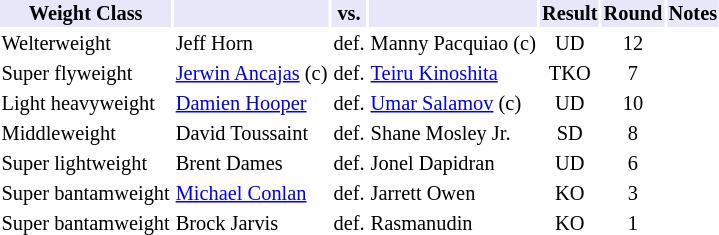<table class="toccolours" style="font-size: 85%;">
<tr>
<th style="background:#e6e8fa; color:#000; text-align:center;">Weight Class</th>
<th style="background:#e6e8fa; color:#000; text-align:center;"></th>
<th style="background:#e6e8fa; color:#000; text-align:center;">vs.</th>
<th style="background:#e6e8fa; color:#000; text-align:center;"></th>
<th style="background:#e6e8fa; color:#000; text-align:center;">Result</th>
<th style="background:#e6e8fa; color:#000; text-align:center;">Round</th>
<th style="background:#e6e8fa; color:#000; text-align:center;">Notes</th>
</tr>
<tr>
<td>Welterweight</td>
<td> Jeff Horn</td>
<td>def.</td>
<td> Manny Pacquiao (c)</td>
<td align=center>UD</td>
<td align=center>12</td>
<td></td>
</tr>
<tr>
<td>Super flyweight</td>
<td> <a href='#'>Jerwin Ancajas</a> (c)</td>
<td>def.</td>
<td> <a href='#'>Teiru Kinoshita</a></td>
<td align=center>TKO</td>
<td align=center>7</td>
<td></td>
</tr>
<tr>
<td>Light heavyweight</td>
<td> <a href='#'>Damien Hooper</a></td>
<td>def.</td>
<td> <a href='#'>Umar Salamov</a> (c)</td>
<td align=center>UD</td>
<td align=center>10</td>
<td></td>
</tr>
<tr>
<td>Middleweight</td>
<td> David Toussaint</td>
<td>def.</td>
<td> Shane Mosley Jr.</td>
<td align=center>SD</td>
<td align=center>8</td>
<td></td>
</tr>
<tr>
<td>Super lightweight</td>
<td> Brent Dames</td>
<td>def.</td>
<td> Jonel Dapidran</td>
<td align=center>UD</td>
<td align=center>6</td>
<td></td>
</tr>
<tr>
<td>Super bantamweight</td>
<td> <a href='#'>Michael Conlan</a></td>
<td>def.</td>
<td> Jarrett Owen</td>
<td align=center>KO</td>
<td align=center>3</td>
<td></td>
</tr>
<tr>
<td>Super bantamweight</td>
<td> Brock Jarvis</td>
<td>def.</td>
<td> Rasmanudin</td>
<td align=center>KO</td>
<td align=center>1</td>
<td></td>
</tr>
</table>
